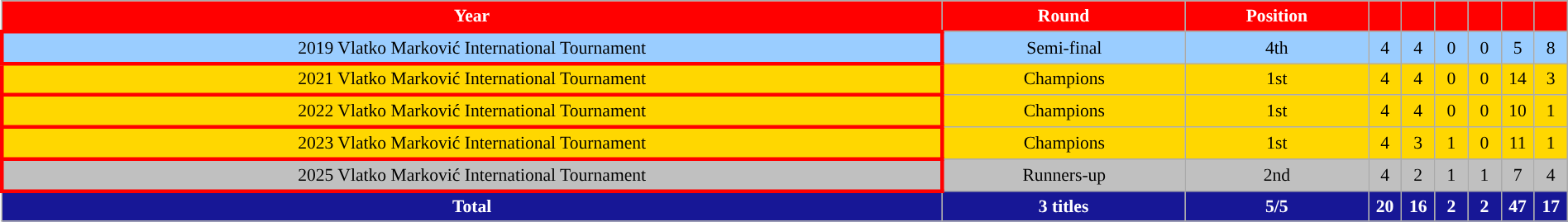<table class="wikitable" style="font-size:90%; text-align:center;" width="100%" class="wikitable">
<tr>
<th style="background:#ff0000; color:white; ">Year</th>
<th style="background:#ff0000; color:white; ">Round</th>
<th style="background:#ff0000; color:white; ">Position</th>
<th width="20" style="background:#ff0000; color:white; "></th>
<th width="20" style="background:#ff0000; color:white; "></th>
<th width="20" style="background:#ff0000; color:white; "></th>
<th width="20" style="background:#ff0000; color:white; "></th>
<th width="20" style="background:#ff0000; color:white; "></th>
<th width="20" style="background:#ff0000; color:white; "></th>
</tr>
<tr bgcolor=#9acdff>
<td style="border: 3px solid red"> 2019 Vlatko Marković International Tournament</td>
<td>Semi-final</td>
<td>4th</td>
<td>4</td>
<td>4</td>
<td>0</td>
<td>0</td>
<td>5</td>
<td>8</td>
</tr>
<tr bgcolor=gold>
<td style="border: 3px solid red"> 2021 Vlatko Marković International Tournament</td>
<td>Champions</td>
<td>1st</td>
<td>4</td>
<td>4</td>
<td>0</td>
<td>0</td>
<td>14</td>
<td>3</td>
</tr>
<tr bgcolor=gold>
<td style="border: 3px solid red"> 2022 Vlatko Marković International Tournament</td>
<td>Champions</td>
<td>1st</td>
<td>4</td>
<td>4</td>
<td>0</td>
<td>0</td>
<td>10</td>
<td>1</td>
</tr>
<tr bgcolor=gold>
<td style="border: 3px solid red"> 2023 Vlatko Marković International Tournament</td>
<td>Champions</td>
<td>1st</td>
<td>4</td>
<td>3</td>
<td>1</td>
<td>0</td>
<td>11</td>
<td>1</td>
</tr>
<tr bgcolor=silver>
<td style="border: 3px solid red"> 2025 Vlatko Marković International Tournament</td>
<td>Runners-up</td>
<td>2nd</td>
<td>4</td>
<td>2</td>
<td>1</td>
<td>1</td>
<td>7</td>
<td>4</td>
</tr>
<tr>
<th style="background:#171796; color:white; ">Total</th>
<th style="background:#171796; color:white; ">3 titles</th>
<th style="background:#171796; color:white; ">5/5</th>
<th style="background:#171796; color:white; ">20</th>
<th style="background:#171796; color:white; ">16</th>
<th style="background:#171796; color:white; ">2</th>
<th style="background:#171796; color:white; ">2</th>
<th style="background:#171796; color:white; ">47</th>
<th style="background:#171796; color:white; ">17</th>
</tr>
</table>
